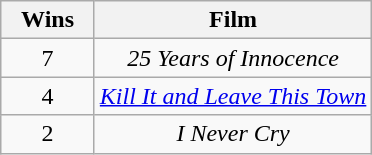<table class="wikitable plainrowheaders" style="text-align: center;">
<tr>
<th scope="col" style="width:55px;">Wins</th>
<th scope="col">Film</th>
</tr>
<tr>
<td scope="row">7</td>
<td><em>25 Years of Innocence</em></td>
</tr>
<tr>
<td scope="row">4</td>
<td><em><a href='#'>Kill It and Leave This Town</a></em></td>
</tr>
<tr>
<td scope="row">2</td>
<td><em>I Never Cry</em></td>
</tr>
</table>
